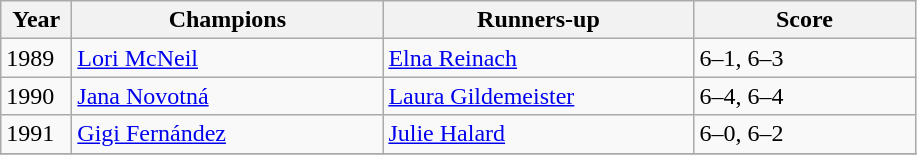<table class="sortable wikitable">
<tr>
<th style="width:40px">Year</th>
<th style="width:200px">Champions</th>
<th style="width:200px">Runners-up</th>
<th style="width:140px" class="unsortable">Score</th>
</tr>
<tr>
<td>1989</td>
<td> <a href='#'>Lori McNeil</a></td>
<td> <a href='#'>Elna Reinach</a></td>
<td>6–1, 6–3</td>
</tr>
<tr>
<td>1990</td>
<td> <a href='#'>Jana Novotná</a></td>
<td> <a href='#'>Laura Gildemeister</a></td>
<td>6–4, 6–4</td>
</tr>
<tr>
<td>1991</td>
<td> <a href='#'>Gigi Fernández</a></td>
<td> <a href='#'>Julie Halard</a></td>
<td>6–0, 6–2</td>
</tr>
<tr>
</tr>
</table>
